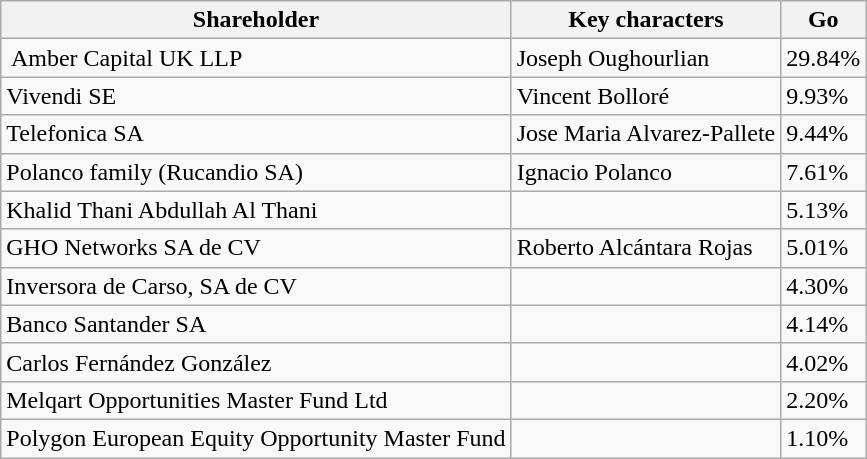<table class="wikitable">
<tr>
<th>Shareholder</th>
<th>Key characters</th>
<th>Go</th>
</tr>
<tr>
<td> Amber Capital UK LLP</td>
<td>Joseph Oughourlian</td>
<td>29.84%</td>
</tr>
<tr>
<td>Vivendi SE</td>
<td>Vincent Bolloré</td>
<td>9.93%</td>
</tr>
<tr>
<td>Telefonica SA</td>
<td>Jose Maria Alvarez-Pallete</td>
<td>9.44%</td>
</tr>
<tr>
<td>Polanco family (Rucandio SA)</td>
<td>Ignacio Polanco</td>
<td>7.61%</td>
</tr>
<tr>
<td>Khalid Thani Abdullah Al Thani</td>
<td></td>
<td>5.13%</td>
</tr>
<tr>
<td>GHO Networks SA de CV</td>
<td>Roberto Alcántara Rojas</td>
<td>5.01%</td>
</tr>
<tr>
<td>Inversora de Carso, SA de CV</td>
<td></td>
<td>4.30%</td>
</tr>
<tr>
<td>Banco Santander SA</td>
<td></td>
<td>4.14%</td>
</tr>
<tr>
<td>Carlos Fernández González</td>
<td></td>
<td>4.02%</td>
</tr>
<tr>
<td>Melqart Opportunities Master Fund Ltd</td>
<td></td>
<td>2.20%</td>
</tr>
<tr>
<td>Polygon European Equity Opportunity Master Fund</td>
<td></td>
<td>1.10%</td>
</tr>
</table>
